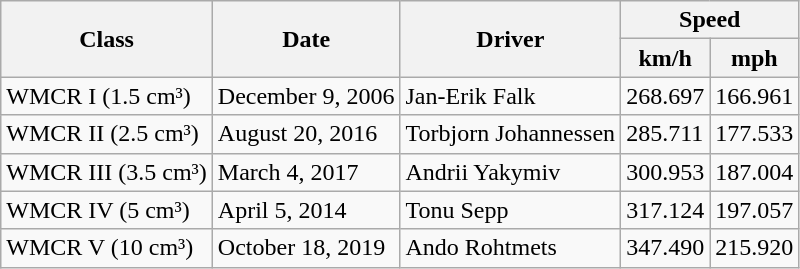<table class="wikitable" style="clear: both;">
<tr>
<th rowspan="2">Class</th>
<th rowspan="2">Date</th>
<th rowspan="2">Driver</th>
<th colspan="2">Speed</th>
</tr>
<tr>
<th>km/h</th>
<th>mph</th>
</tr>
<tr>
<td>WMCR I (1.5 cm³)</td>
<td>December 9, 2006</td>
<td> Jan-Erik Falk</td>
<td>268.697</td>
<td>166.961</td>
</tr>
<tr>
<td>WMCR II (2.5 cm³)</td>
<td>August 20, 2016</td>
<td> Torbjorn Johannessen</td>
<td>285.711</td>
<td>177.533</td>
</tr>
<tr>
<td>WMCR III (3.5 cm³)</td>
<td>March 4, 2017</td>
<td> Andrii Yakymiv</td>
<td>300.953</td>
<td>187.004</td>
</tr>
<tr>
<td>WMCR IV (5 cm³)</td>
<td>April 5, 2014</td>
<td> Tonu Sepp</td>
<td>317.124</td>
<td>197.057</td>
</tr>
<tr>
<td>WMCR V (10 cm³)</td>
<td>October 18, 2019</td>
<td> Ando Rohtmets</td>
<td>347.490</td>
<td>215.920</td>
</tr>
</table>
